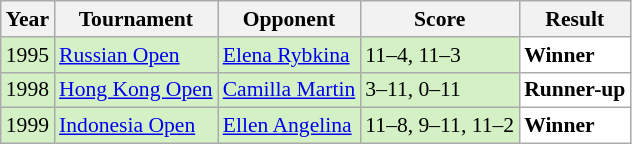<table class="sortable wikitable" style="font-size: 90%;">
<tr>
<th>Year</th>
<th>Tournament</th>
<th>Opponent</th>
<th>Score</th>
<th>Result</th>
</tr>
<tr style="background:#D4F1C5">
<td align="center">1995</td>
<td align="left"><a href='#'>Russian Open</a></td>
<td align="left"> <a href='#'>Elena Rybkina</a></td>
<td align="left">11–4, 11–3</td>
<td style="text-align:left; background:white"> <strong>Winner</strong></td>
</tr>
<tr style="background:#D4F1C5">
<td align="center">1998</td>
<td align="left"><a href='#'>Hong Kong Open</a></td>
<td align="left"> <a href='#'>Camilla Martin</a></td>
<td align="left">3–11, 0–11</td>
<td style="text-align:left; background:white"> <strong>Runner-up</strong></td>
</tr>
<tr style="background:#D4F1C5">
<td align="center">1999</td>
<td align="left"><a href='#'>Indonesia Open</a></td>
<td align="left"> <a href='#'>Ellen Angelina</a></td>
<td align="left">11–8, 9–11, 11–2</td>
<td style="text-align:left; background:white"> <strong>Winner</strong></td>
</tr>
</table>
